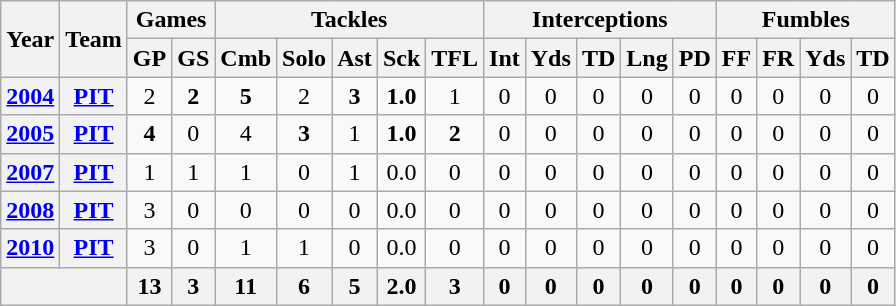<table class="wikitable" style="text-align:center">
<tr>
<th rowspan="2">Year</th>
<th rowspan="2">Team</th>
<th colspan="2">Games</th>
<th colspan="5">Tackles</th>
<th colspan="5">Interceptions</th>
<th colspan="4">Fumbles</th>
</tr>
<tr>
<th>GP</th>
<th>GS</th>
<th>Cmb</th>
<th>Solo</th>
<th>Ast</th>
<th>Sck</th>
<th>TFL</th>
<th>Int</th>
<th>Yds</th>
<th>TD</th>
<th>Lng</th>
<th>PD</th>
<th>FF</th>
<th>FR</th>
<th>Yds</th>
<th>TD</th>
</tr>
<tr>
<th><a href='#'>2004</a></th>
<th><a href='#'>PIT</a></th>
<td>2</td>
<td><strong>2</strong></td>
<td><strong>5</strong></td>
<td>2</td>
<td><strong>3</strong></td>
<td><strong>1.0</strong></td>
<td>1</td>
<td>0</td>
<td>0</td>
<td>0</td>
<td>0</td>
<td>0</td>
<td>0</td>
<td>0</td>
<td>0</td>
<td>0</td>
</tr>
<tr>
<th><a href='#'>2005</a></th>
<th><a href='#'>PIT</a></th>
<td><strong>4</strong></td>
<td>0</td>
<td>4</td>
<td><strong>3</strong></td>
<td>1</td>
<td><strong>1.0</strong></td>
<td><strong>2</strong></td>
<td>0</td>
<td>0</td>
<td>0</td>
<td>0</td>
<td>0</td>
<td>0</td>
<td>0</td>
<td>0</td>
<td>0</td>
</tr>
<tr>
<th><a href='#'>2007</a></th>
<th><a href='#'>PIT</a></th>
<td>1</td>
<td>1</td>
<td>1</td>
<td>0</td>
<td>1</td>
<td>0.0</td>
<td>0</td>
<td>0</td>
<td>0</td>
<td>0</td>
<td>0</td>
<td>0</td>
<td>0</td>
<td>0</td>
<td>0</td>
<td>0</td>
</tr>
<tr>
<th><a href='#'>2008</a></th>
<th><a href='#'>PIT</a></th>
<td>3</td>
<td>0</td>
<td>0</td>
<td>0</td>
<td>0</td>
<td>0.0</td>
<td>0</td>
<td>0</td>
<td>0</td>
<td>0</td>
<td>0</td>
<td>0</td>
<td>0</td>
<td>0</td>
<td>0</td>
<td>0</td>
</tr>
<tr>
<th><a href='#'>2010</a></th>
<th><a href='#'>PIT</a></th>
<td>3</td>
<td>0</td>
<td>1</td>
<td>1</td>
<td>0</td>
<td>0.0</td>
<td>0</td>
<td>0</td>
<td>0</td>
<td>0</td>
<td>0</td>
<td>0</td>
<td>0</td>
<td>0</td>
<td>0</td>
<td>0</td>
</tr>
<tr>
<th colspan="2"></th>
<th>13</th>
<th>3</th>
<th>11</th>
<th>6</th>
<th>5</th>
<th>2.0</th>
<th>3</th>
<th>0</th>
<th>0</th>
<th>0</th>
<th>0</th>
<th>0</th>
<th>0</th>
<th>0</th>
<th>0</th>
<th>0</th>
</tr>
</table>
